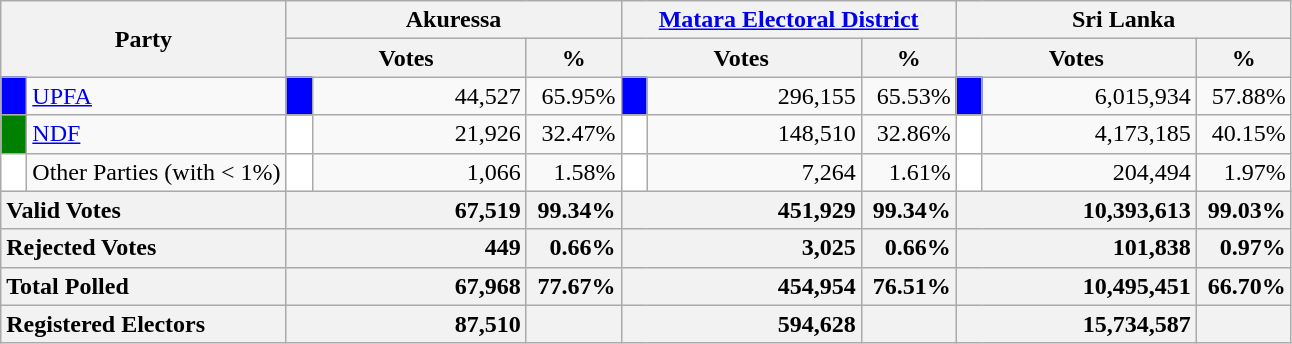<table class="wikitable">
<tr>
<th colspan="2" width="144px"rowspan="2">Party</th>
<th colspan="3" width="216px">Akuressa</th>
<th colspan="3" width="216px"><a href='#'>Matara Electoral District</a></th>
<th colspan="3" width="216px">Sri Lanka</th>
</tr>
<tr>
<th colspan="2" width="144px">Votes</th>
<th>%</th>
<th colspan="2" width="144px">Votes</th>
<th>%</th>
<th colspan="2" width="144px">Votes</th>
<th>%</th>
</tr>
<tr>
<td style="background-color:blue;" width="10px"></td>
<td style="text-align:left;"><a href='#'>UPFA</a></td>
<td style="background-color:blue;" width="10px"></td>
<td style="text-align:right;">44,527</td>
<td style="text-align:right;">65.95%</td>
<td style="background-color:blue;" width="10px"></td>
<td style="text-align:right;">296,155</td>
<td style="text-align:right;">65.53%</td>
<td style="background-color:blue;" width="10px"></td>
<td style="text-align:right;">6,015,934</td>
<td style="text-align:right;">57.88%</td>
</tr>
<tr>
<td style="background-color:green;" width="10px"></td>
<td style="text-align:left;"><a href='#'>NDF</a></td>
<td style="background-color:white;" width="10px"></td>
<td style="text-align:right;">21,926</td>
<td style="text-align:right;">32.47%</td>
<td style="background-color:white;" width="10px"></td>
<td style="text-align:right;">148,510</td>
<td style="text-align:right;">32.86%</td>
<td style="background-color:white;" width="10px"></td>
<td style="text-align:right;">4,173,185</td>
<td style="text-align:right;">40.15%</td>
</tr>
<tr>
<td style="background-color:white;" width="10px"></td>
<td style="text-align:left;">Other Parties (with < 1%)</td>
<td style="background-color:white;" width="10px"></td>
<td style="text-align:right;">1,066</td>
<td style="text-align:right;">1.58%</td>
<td style="background-color:white;" width="10px"></td>
<td style="text-align:right;">7,264</td>
<td style="text-align:right;">1.61%</td>
<td style="background-color:white;" width="10px"></td>
<td style="text-align:right;">204,494</td>
<td style="text-align:right;">1.97%</td>
</tr>
<tr>
<th colspan="2" width="144px"style="text-align:left;">Valid Votes</th>
<th style="text-align:right;"colspan="2" width="144px">67,519</th>
<th style="text-align:right;">99.34%</th>
<th style="text-align:right;"colspan="2" width="144px">451,929</th>
<th style="text-align:right;">99.34%</th>
<th style="text-align:right;"colspan="2" width="144px">10,393,613</th>
<th style="text-align:right;">99.03%</th>
</tr>
<tr>
<th colspan="2" width="144px"style="text-align:left;">Rejected Votes</th>
<th style="text-align:right;"colspan="2" width="144px">449</th>
<th style="text-align:right;">0.66%</th>
<th style="text-align:right;"colspan="2" width="144px">3,025</th>
<th style="text-align:right;">0.66%</th>
<th style="text-align:right;"colspan="2" width="144px">101,838</th>
<th style="text-align:right;">0.97%</th>
</tr>
<tr>
<th colspan="2" width="144px"style="text-align:left;">Total Polled</th>
<th style="text-align:right;"colspan="2" width="144px">67,968</th>
<th style="text-align:right;">77.67%</th>
<th style="text-align:right;"colspan="2" width="144px">454,954</th>
<th style="text-align:right;">76.51%</th>
<th style="text-align:right;"colspan="2" width="144px">10,495,451</th>
<th style="text-align:right;">66.70%</th>
</tr>
<tr>
<th colspan="2" width="144px"style="text-align:left;">Registered Electors</th>
<th style="text-align:right;"colspan="2" width="144px">87,510</th>
<th></th>
<th style="text-align:right;"colspan="2" width="144px">594,628</th>
<th></th>
<th style="text-align:right;"colspan="2" width="144px">15,734,587</th>
<th></th>
</tr>
</table>
